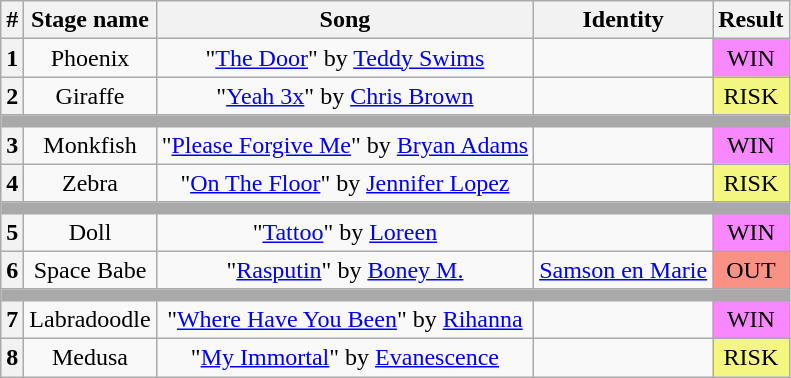<table class="wikitable plainrowheaders" style="text-align: center;">
<tr>
<th>#</th>
<th>Stage name</th>
<th>Song</th>
<th>Identity</th>
<th>Result</th>
</tr>
<tr>
<th>1</th>
<td>Phoenix</td>
<td>"<a href='#'>The Door</a>" by <a href='#'>Teddy Swims</a></td>
<td></td>
<td bgcolor="#F888FD">WIN</td>
</tr>
<tr>
<th>2</th>
<td>Giraffe</td>
<td>"<a href='#'>Yeah 3x</a>" by <a href='#'>Chris Brown</a></td>
<td></td>
<td bgcolor="#F3F781">RISK</td>
</tr>
<tr>
<td colspan="5" style="background:darkgray"></td>
</tr>
<tr>
<th>3</th>
<td>Monkfish</td>
<td>"<a href='#'>Please Forgive Me</a>" by <a href='#'>Bryan Adams</a></td>
<td></td>
<td bgcolor="#F888FD">WIN</td>
</tr>
<tr>
<th>4</th>
<td>Zebra</td>
<td>"<a href='#'>On The Floor</a>" by <a href='#'>Jennifer Lopez</a></td>
<td></td>
<td bgcolor="#F3F781">RISK</td>
</tr>
<tr>
<td colspan="5" style="background:darkgray"></td>
</tr>
<tr>
<th>5</th>
<td>Doll</td>
<td>"<a href='#'>Tattoo</a>" by <a href='#'>Loreen</a></td>
<td></td>
<td bgcolor="#F888FD">WIN</td>
</tr>
<tr>
<th>6</th>
<td>Space Babe</td>
<td>"<a href='#'>Rasputin</a>" by <a href='#'>Boney M.</a></td>
<td><a href='#'>Samson en Marie</a></td>
<td bgcolor="#F99185">OUT</td>
</tr>
<tr>
<td colspan="5" style="background:darkgray"></td>
</tr>
<tr>
<th>7</th>
<td>Labradoodle</td>
<td>"<a href='#'>Where Have You Been</a>" by <a href='#'>Rihanna</a></td>
<td></td>
<td bgcolor="#F888FD">WIN</td>
</tr>
<tr>
<th>8</th>
<td>Medusa</td>
<td>"<a href='#'>My Immortal</a>" by <a href='#'>Evanescence</a></td>
<td></td>
<td bgcolor="#F3F781">RISK</td>
</tr>
</table>
